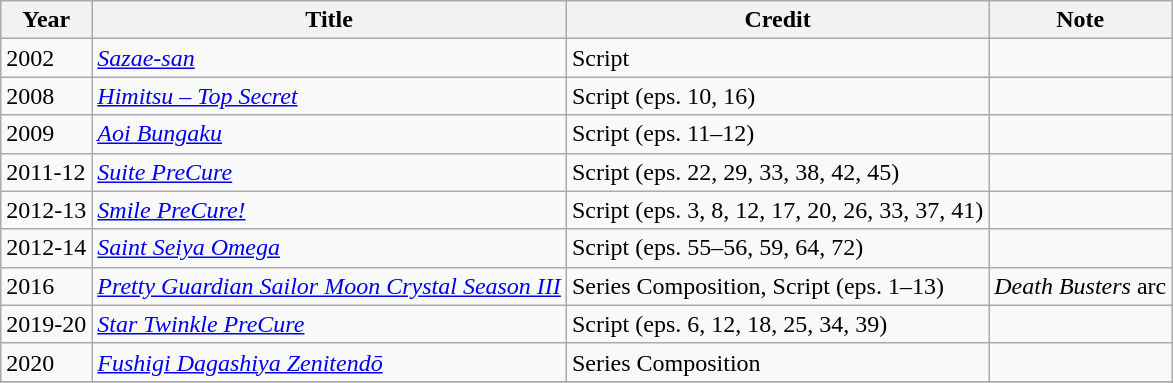<table class="wikitable">
<tr>
<th>Year</th>
<th>Title</th>
<th>Credit</th>
<th>Note</th>
</tr>
<tr>
<td>2002</td>
<td><em><a href='#'>Sazae-san</a></em></td>
<td>Script</td>
<td></td>
</tr>
<tr>
<td>2008</td>
<td><em><a href='#'>Himitsu – Top Secret</a></em></td>
<td>Script (eps. 10, 16)</td>
<td></td>
</tr>
<tr>
<td>2009</td>
<td><em><a href='#'>Aoi Bungaku</a></em></td>
<td>Script (eps. 11–12)</td>
<td></td>
</tr>
<tr>
<td>2011-12</td>
<td><em><a href='#'>Suite PreCure</a></em></td>
<td>Script (eps. 22, 29, 33, 38, 42, 45)</td>
<td></td>
</tr>
<tr>
<td>2012-13</td>
<td><em><a href='#'>Smile PreCure!</a></em></td>
<td>Script (eps. 3, 8, 12, 17, 20, 26, 33, 37, 41)</td>
<td></td>
</tr>
<tr>
<td>2012-14</td>
<td><em><a href='#'>Saint Seiya Omega</a></em></td>
<td>Script (eps. 55–56, 59, 64, 72)</td>
<td></td>
</tr>
<tr>
<td>2016</td>
<td><em><a href='#'>Pretty Guardian Sailor Moon Crystal Season III</a></em></td>
<td>Series Composition, Script (eps. 1–13)</td>
<td><em>Death Busters</em> arc</td>
</tr>
<tr>
<td>2019-20</td>
<td><em><a href='#'>Star Twinkle PreCure</a></em></td>
<td>Script (eps. 6, 12, 18, 25, 34, 39)</td>
<td></td>
</tr>
<tr>
<td>2020</td>
<td><em><a href='#'>Fushigi Dagashiya Zenitendō</a></em></td>
<td>Series Composition</td>
<td></td>
</tr>
<tr>
</tr>
</table>
